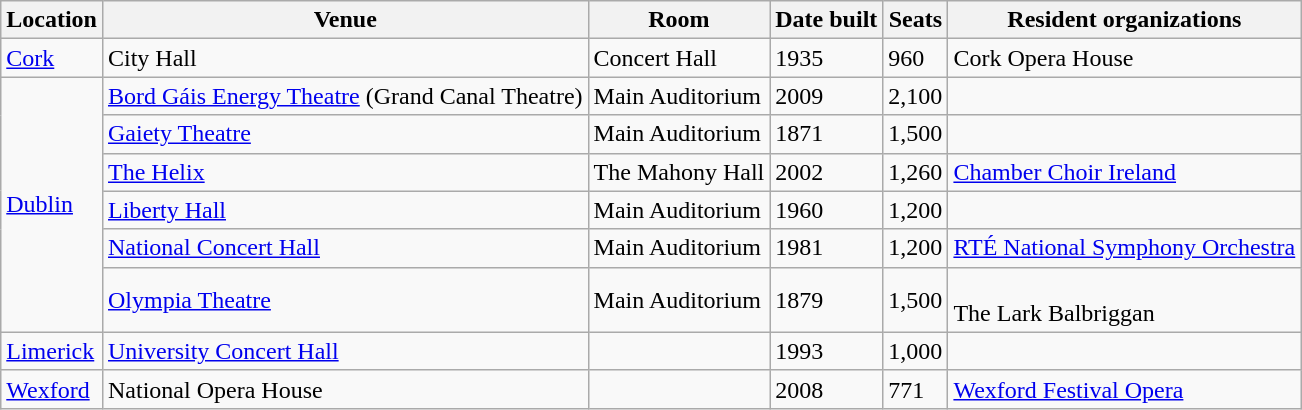<table class="wikitable">
<tr>
<th>Location</th>
<th>Venue</th>
<th>Room</th>
<th>Date built</th>
<th>Seats</th>
<th>Resident organizations</th>
</tr>
<tr>
<td><a href='#'>Cork</a></td>
<td>City Hall</td>
<td>Concert Hall</td>
<td>1935</td>
<td>960</td>
<td>Cork Opera House</td>
</tr>
<tr>
<td rowspan=6><a href='#'>Dublin</a></td>
<td><a href='#'>Bord Gáis Energy Theatre</a> (Grand Canal Theatre)</td>
<td>Main Auditorium</td>
<td>2009</td>
<td>2,100</td>
<td></td>
</tr>
<tr>
<td><a href='#'>Gaiety Theatre</a></td>
<td>Main Auditorium</td>
<td>1871</td>
<td>1,500</td>
<td></td>
</tr>
<tr>
<td><a href='#'>The Helix</a></td>
<td>The Mahony Hall</td>
<td>2002</td>
<td>1,260</td>
<td><a href='#'>Chamber Choir Ireland</a></td>
</tr>
<tr>
<td><a href='#'>Liberty Hall</a></td>
<td>Main Auditorium</td>
<td>1960</td>
<td>1,200</td>
<td></td>
</tr>
<tr>
<td><a href='#'>National Concert Hall</a></td>
<td>Main Auditorium</td>
<td>1981</td>
<td>1,200</td>
<td><a href='#'>RTÉ National Symphony Orchestra</a></td>
</tr>
<tr>
<td><a href='#'>Olympia Theatre</a></td>
<td>Main Auditorium</td>
<td>1879</td>
<td>1,500</td>
<td><br>The Lark Balbriggan</td>
</tr>
<tr>
<td><a href='#'>Limerick</a></td>
<td><a href='#'>University Concert Hall</a></td>
<td></td>
<td>1993</td>
<td>1,000</td>
<td></td>
</tr>
<tr>
<td><a href='#'>Wexford</a></td>
<td>National Opera House</td>
<td></td>
<td>2008</td>
<td>771</td>
<td><a href='#'>Wexford Festival Opera</a></td>
</tr>
</table>
